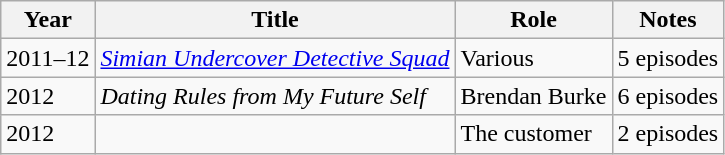<table class="wikitable sortable">
<tr>
<th>Year</th>
<th>Title</th>
<th>Role</th>
<th class="unsortable">Notes</th>
</tr>
<tr>
<td>2011–12</td>
<td><em><a href='#'>Simian Undercover Detective Squad</a></em></td>
<td>Various</td>
<td>5 episodes</td>
</tr>
<tr>
<td>2012</td>
<td><em>Dating Rules from My Future Self</em></td>
<td>Brendan Burke</td>
<td>6 episodes</td>
</tr>
<tr>
<td>2012</td>
<td><em></em></td>
<td>The customer</td>
<td>2 episodes</td>
</tr>
</table>
